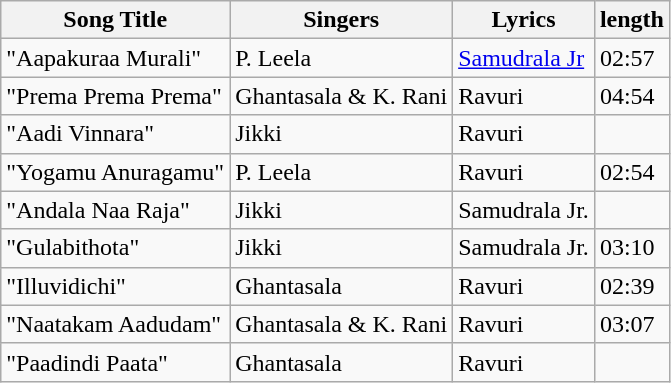<table class="wikitable">
<tr>
<th>Song Title</th>
<th>Singers</th>
<th>Lyrics</th>
<th>length</th>
</tr>
<tr>
<td>"Aapakuraa Murali"</td>
<td>P. Leela</td>
<td><a href='#'>Samudrala Jr</a></td>
<td>02:57</td>
</tr>
<tr>
<td>"Prema Prema Prema"</td>
<td>Ghantasala & K. Rani</td>
<td>Ravuri</td>
<td>04:54</td>
</tr>
<tr>
<td>"Aadi Vinnara"</td>
<td>Jikki</td>
<td>Ravuri</td>
<td></td>
</tr>
<tr>
<td>"Yogamu Anuragamu"</td>
<td>P. Leela</td>
<td>Ravuri</td>
<td>02:54</td>
</tr>
<tr>
<td>"Andala Naa Raja"</td>
<td>Jikki</td>
<td>Samudrala Jr.</td>
<td></td>
</tr>
<tr>
<td>"Gulabithota"</td>
<td>Jikki</td>
<td>Samudrala Jr.</td>
<td>03:10</td>
</tr>
<tr>
<td>"Illuvidichi"</td>
<td>Ghantasala</td>
<td>Ravuri</td>
<td>02:39</td>
</tr>
<tr>
<td>"Naatakam Aadudam"</td>
<td>Ghantasala & K. Rani</td>
<td>Ravuri</td>
<td>03:07</td>
</tr>
<tr>
<td>"Paadindi Paata"</td>
<td>Ghantasala</td>
<td>Ravuri</td>
<td></td>
</tr>
</table>
